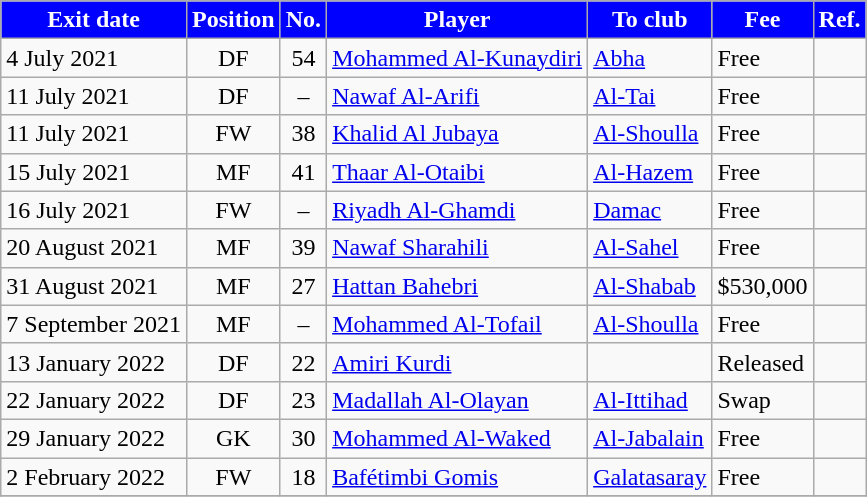<table class="wikitable sortable">
<tr>
<th style="background:blue; color:white;"><strong>Exit date</strong></th>
<th style="background:blue; color:white;"><strong>Position</strong></th>
<th style="background:blue; color:white;"><strong>No.</strong></th>
<th style="background:blue; color:white;"><strong>Player</strong></th>
<th style="background:blue; color:white;"><strong>To club</strong></th>
<th style="background:blue; color:white;"><strong>Fee</strong></th>
<th style="background:blue; color:white;"><strong>Ref.</strong></th>
</tr>
<tr>
<td>4 July 2021</td>
<td style="text-align:center;">DF</td>
<td style="text-align:center;">54</td>
<td style="text-align:left;"> <a href='#'>Mohammed Al-Kunaydiri</a></td>
<td style="text-align:left;"> <a href='#'>Abha</a></td>
<td>Free</td>
<td></td>
</tr>
<tr>
<td>11 July 2021</td>
<td style="text-align:center;">DF</td>
<td style="text-align:center;">–</td>
<td style="text-align:left;"> <a href='#'>Nawaf Al-Arifi</a></td>
<td style="text-align:left;"> <a href='#'>Al-Tai</a></td>
<td>Free</td>
<td></td>
</tr>
<tr>
<td>11 July 2021</td>
<td style="text-align:center;">FW</td>
<td style="text-align:center;">38</td>
<td style="text-align:left;"> <a href='#'>Khalid Al Jubaya</a></td>
<td style="text-align:left;"> <a href='#'>Al-Shoulla</a></td>
<td>Free</td>
<td></td>
</tr>
<tr>
<td>15 July 2021</td>
<td style="text-align:center;">MF</td>
<td style="text-align:center;">41</td>
<td style="text-align:left;"> <a href='#'>Thaar Al-Otaibi</a></td>
<td style="text-align:left;"> <a href='#'>Al-Hazem</a></td>
<td>Free</td>
<td></td>
</tr>
<tr>
<td>16 July 2021</td>
<td style="text-align:center;">FW</td>
<td style="text-align:center;">–</td>
<td style="text-align:left;"> <a href='#'>Riyadh Al-Ghamdi</a></td>
<td style="text-align:left;"> <a href='#'>Damac</a></td>
<td>Free</td>
<td></td>
</tr>
<tr>
<td>20 August 2021</td>
<td style="text-align:center;">MF</td>
<td style="text-align:center;">39</td>
<td style="text-align:left;"> <a href='#'>Nawaf Sharahili</a></td>
<td style="text-align:left;"> <a href='#'>Al-Sahel</a></td>
<td>Free</td>
<td></td>
</tr>
<tr>
<td>31 August 2021</td>
<td style="text-align:center;">MF</td>
<td style="text-align:center;">27</td>
<td style="text-align:left;"> <a href='#'>Hattan Bahebri</a></td>
<td style="text-align:left;"> <a href='#'>Al-Shabab</a></td>
<td>$530,000</td>
<td></td>
</tr>
<tr>
<td>7 September 2021</td>
<td style="text-align:center;">MF</td>
<td style="text-align:center;">–</td>
<td style="text-align:left;"> <a href='#'>Mohammed Al-Tofail</a></td>
<td style="text-align:left;"> <a href='#'>Al-Shoulla</a></td>
<td>Free</td>
<td></td>
</tr>
<tr>
<td>13 January 2022</td>
<td style="text-align:center;">DF</td>
<td style="text-align:center;">22</td>
<td style="text-align:left;"> <a href='#'>Amiri Kurdi</a></td>
<td style="text-align:left;"></td>
<td>Released</td>
<td></td>
</tr>
<tr>
<td>22 January 2022</td>
<td style="text-align:center;">DF</td>
<td style="text-align:center;">23</td>
<td style="text-align:left;"> <a href='#'>Madallah Al-Olayan</a></td>
<td style="text-align:left;"> <a href='#'>Al-Ittihad</a></td>
<td>Swap</td>
<td></td>
</tr>
<tr>
<td>29 January 2022</td>
<td style="text-align:center;">GK</td>
<td style="text-align:center;">30</td>
<td style="text-align:left;"> <a href='#'>Mohammed Al-Waked</a></td>
<td style="text-align:left;"> <a href='#'>Al-Jabalain</a></td>
<td>Free</td>
<td></td>
</tr>
<tr>
<td>2 February 2022</td>
<td style="text-align:center;">FW</td>
<td style="text-align:center;">18</td>
<td style="text-align:left;"> <a href='#'>Bafétimbi Gomis</a></td>
<td style="text-align:left;"> <a href='#'>Galatasaray</a></td>
<td>Free</td>
<td></td>
</tr>
<tr>
</tr>
</table>
